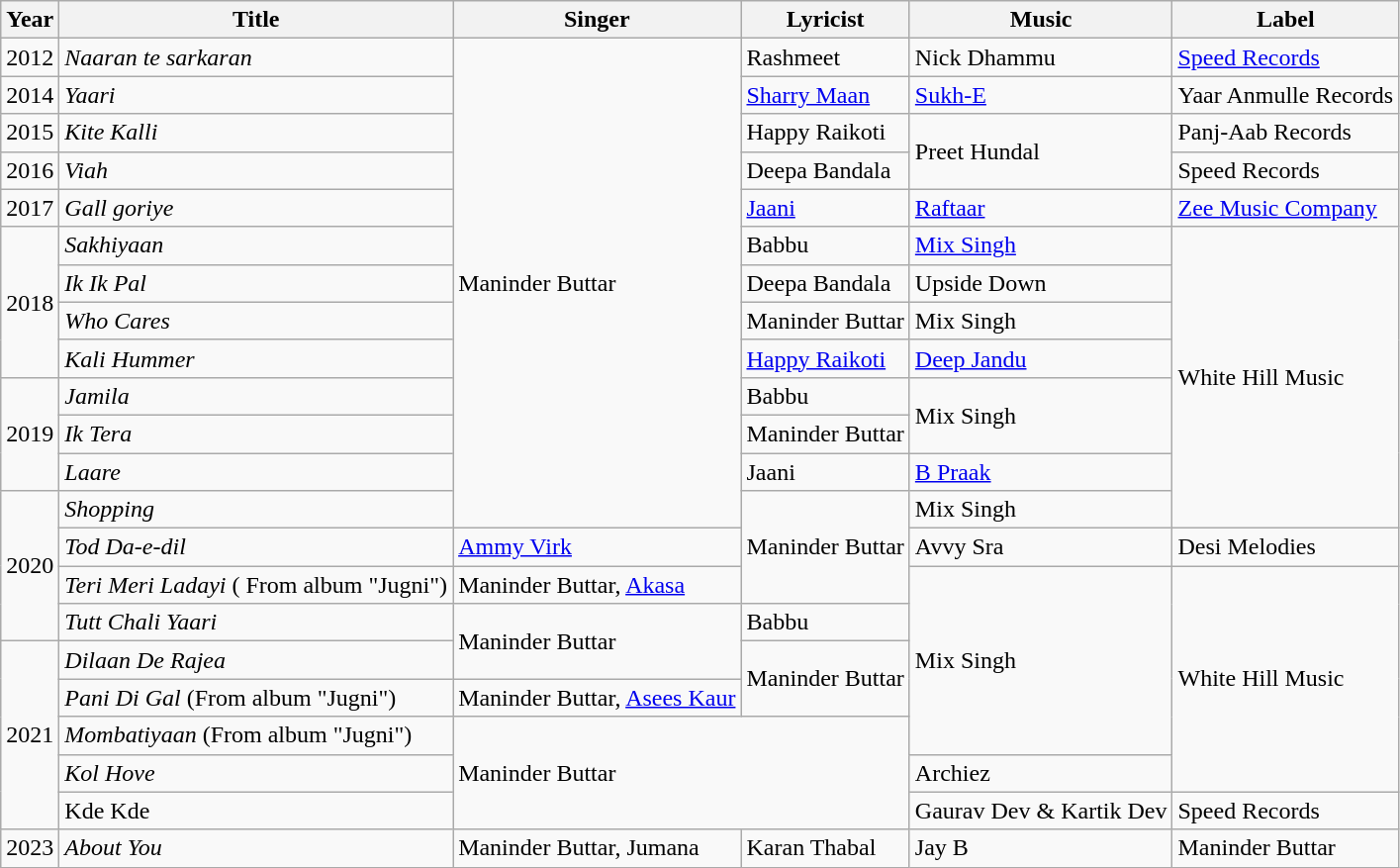<table class="wikitable">
<tr>
<th>Year</th>
<th>Title</th>
<th>Singer</th>
<th>Lyricist</th>
<th>Music</th>
<th>Label</th>
</tr>
<tr>
<td>2012</td>
<td><em>Naaran te sarkaran</em></td>
<td rowspan="13">Maninder Buttar</td>
<td>Rashmeet</td>
<td>Nick Dhammu</td>
<td><a href='#'>Speed Records</a></td>
</tr>
<tr>
<td>2014</td>
<td><em>Yaari</em></td>
<td><a href='#'>Sharry Maan</a></td>
<td><a href='#'>Sukh-E</a></td>
<td>Yaar Anmulle Records</td>
</tr>
<tr>
<td>2015</td>
<td><em>Kite Kalli</em></td>
<td>Happy Raikoti</td>
<td rowspan="2">Preet Hundal</td>
<td>Panj-Aab Records</td>
</tr>
<tr>
<td>2016</td>
<td><em>Viah</em></td>
<td>Deepa Bandala</td>
<td>Speed Records</td>
</tr>
<tr>
<td>2017</td>
<td><em>Gall goriye</em></td>
<td><a href='#'>Jaani</a></td>
<td><a href='#'>Raftaar</a></td>
<td><a href='#'>Zee Music Company</a></td>
</tr>
<tr>
<td rowspan="4">2018</td>
<td><em>Sakhiyaan</em></td>
<td>Babbu</td>
<td><a href='#'>Mix Singh</a></td>
<td rowspan="8">White Hill Music</td>
</tr>
<tr>
<td><em>Ik Ik Pal</em></td>
<td>Deepa Bandala</td>
<td>Upside Down</td>
</tr>
<tr>
<td><em>Who Cares</em></td>
<td>Maninder Buttar</td>
<td>Mix Singh</td>
</tr>
<tr>
<td><em>Kali Hummer</em></td>
<td><a href='#'>Happy Raikoti</a></td>
<td><a href='#'>Deep Jandu</a></td>
</tr>
<tr>
<td rowspan="3">2019</td>
<td><em>Jamila</em></td>
<td>Babbu</td>
<td rowspan="2">Mix Singh</td>
</tr>
<tr>
<td><em>Ik Tera</em></td>
<td>Maninder Buttar</td>
</tr>
<tr>
<td><em>Laare</em></td>
<td>Jaani</td>
<td><a href='#'>B Praak</a></td>
</tr>
<tr>
<td rowspan="4">2020</td>
<td><em>Shopping</em></td>
<td rowspan="3">Maninder Buttar</td>
<td>Mix Singh</td>
</tr>
<tr>
<td><em>Tod Da-e-dil</em></td>
<td><a href='#'>Ammy Virk</a></td>
<td>Avvy Sra</td>
<td>Desi Melodies</td>
</tr>
<tr>
<td><em>Teri Meri Ladayi</em> ( From album "Jugni")</td>
<td>Maninder Buttar, <a href='#'>Akasa</a></td>
<td rowspan="5">Mix Singh</td>
<td rowspan="6">White Hill Music</td>
</tr>
<tr>
<td><em>Tutt Chali Yaari</em></td>
<td rowspan="2">Maninder Buttar</td>
<td>Babbu</td>
</tr>
<tr>
<td rowspan="5">2021</td>
<td><em>Dilaan De Rajea</em></td>
<td rowspan="2">Maninder Buttar</td>
</tr>
<tr>
<td><em>Pani Di Gal</em> (From album "Jugni")</td>
<td>Maninder Buttar, <a href='#'>Asees Kaur</a></td>
</tr>
<tr>
<td><em>Mombatiyaan</em> (From album "Jugni")</td>
<td colspan="2" rowspan="3">Maninder Buttar</td>
</tr>
<tr>
<td><em>Kol Hove</em></td>
<td>Archiez</td>
</tr>
<tr>
<td>Kde Kde</td>
<td>Gaurav Dev & Kartik Dev</td>
<td>Speed Records</td>
</tr>
<tr>
<td>2023</td>
<td><em>About You</em></td>
<td>Maninder Buttar, Jumana</td>
<td>Karan Thabal</td>
<td>Jay B</td>
<td>Maninder Buttar</td>
</tr>
</table>
